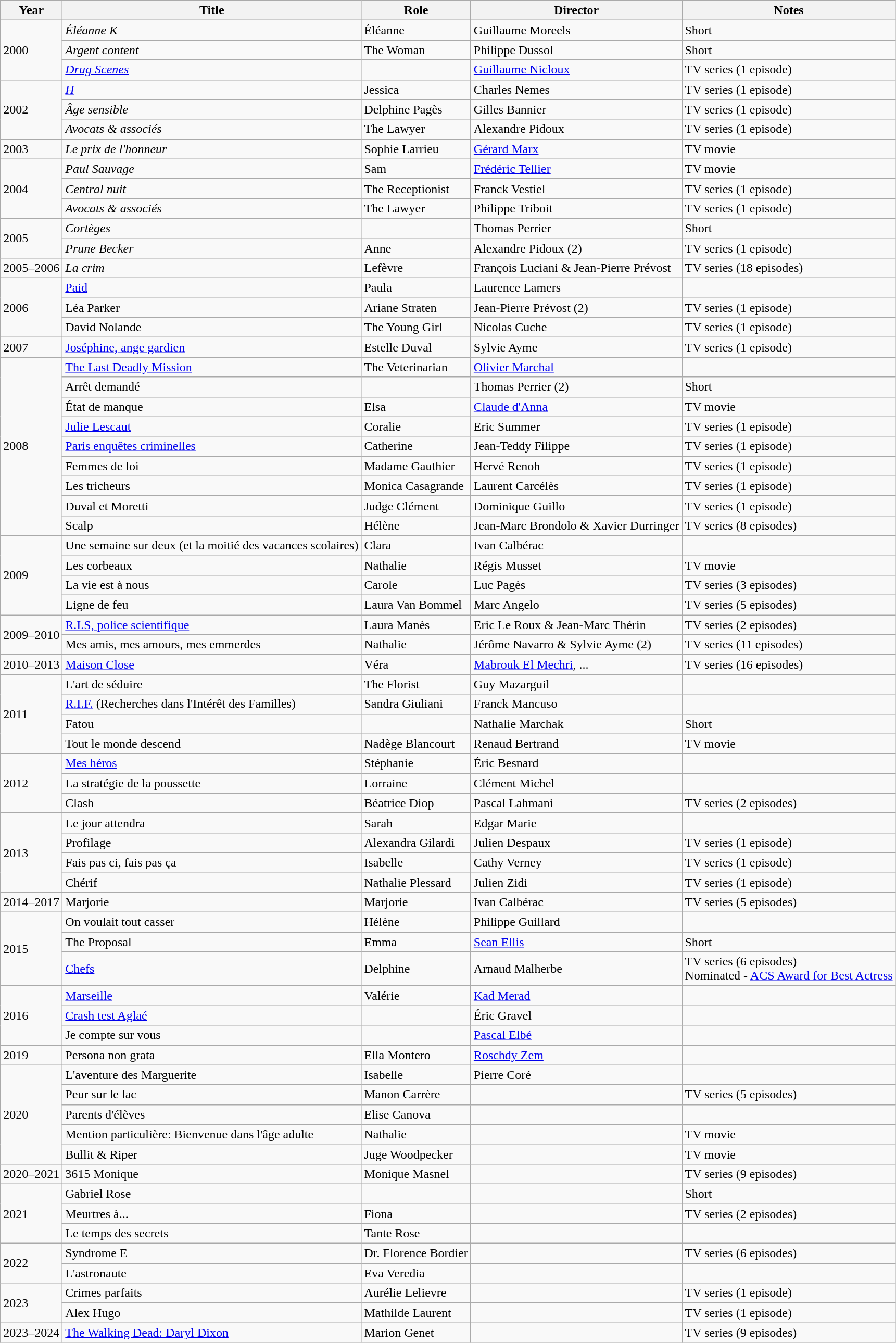<table class="wikitable">
<tr>
<th>Year</th>
<th>Title</th>
<th>Role</th>
<th>Director</th>
<th>Notes</th>
</tr>
<tr>
<td rowspan=3>2000</td>
<td><em>Éléanne K</em></td>
<td>Éléanne</td>
<td>Guillaume Moreels</td>
<td>Short</td>
</tr>
<tr>
<td><em>Argent content</em></td>
<td>The Woman</td>
<td>Philippe Dussol</td>
<td>Short</td>
</tr>
<tr>
<td><em><a href='#'>Drug Scenes</a></em></td>
<td></td>
<td><a href='#'>Guillaume Nicloux</a></td>
<td>TV series (1 episode)</td>
</tr>
<tr>
<td rowspan=3>2002</td>
<td><em><a href='#'>H</a></em></td>
<td>Jessica</td>
<td>Charles Nemes</td>
<td>TV series (1 episode)</td>
</tr>
<tr>
<td><em>Âge sensible</em></td>
<td>Delphine Pagès</td>
<td>Gilles Bannier</td>
<td>TV series (1 episode)</td>
</tr>
<tr>
<td><em>Avocats & associés</em></td>
<td>The Lawyer</td>
<td>Alexandre Pidoux</td>
<td>TV series (1 episode)</td>
</tr>
<tr>
<td rowspan=1>2003</td>
<td><em>Le prix de l'honneur</em></td>
<td>Sophie Larrieu</td>
<td><a href='#'>Gérard Marx</a></td>
<td>TV movie</td>
</tr>
<tr>
<td rowspan=3>2004</td>
<td><em>Paul Sauvage</em></td>
<td>Sam</td>
<td><a href='#'>Frédéric Tellier</a></td>
<td>TV movie</td>
</tr>
<tr>
<td><em>Central nuit</em></td>
<td>The Receptionist</td>
<td>Franck Vestiel</td>
<td>TV series (1 episode)</td>
</tr>
<tr>
<td><em>Avocats & associés</em></td>
<td>The Lawyer</td>
<td>Philippe Triboit</td>
<td>TV series (1 episode)</td>
</tr>
<tr>
<td rowspan=2>2005</td>
<td><em>Cortèges</em></td>
<td></td>
<td>Thomas Perrier</td>
<td>Short</td>
</tr>
<tr>
<td><em>Prune Becker</em></td>
<td>Anne</td>
<td>Alexandre Pidoux (2)</td>
<td>TV series (1 episode)</td>
</tr>
<tr>
<td rowspan=1>2005–2006</td>
<td><em>La crim<strong></td>
<td>Lefèvre</td>
<td>François Luciani & Jean-Pierre Prévost</td>
<td>TV series (18 episodes)</td>
</tr>
<tr>
<td rowspan=3>2006</td>
<td></em><a href='#'>Paid</a><em></td>
<td>Paula</td>
<td>Laurence Lamers</td>
<td></td>
</tr>
<tr>
<td></em>Léa Parker<em></td>
<td>Ariane Straten</td>
<td>Jean-Pierre Prévost (2)</td>
<td>TV series (1 episode)</td>
</tr>
<tr>
<td></em>David Nolande<em></td>
<td>The Young Girl</td>
<td>Nicolas Cuche</td>
<td>TV series (1 episode)</td>
</tr>
<tr>
<td rowspan=1>2007</td>
<td></em><a href='#'>Joséphine, ange gardien</a><em></td>
<td>Estelle Duval</td>
<td>Sylvie Ayme</td>
<td>TV series (1 episode)</td>
</tr>
<tr>
<td rowspan=9>2008</td>
<td></em><a href='#'>The Last Deadly Mission</a><em></td>
<td>The Veterinarian</td>
<td><a href='#'>Olivier Marchal</a></td>
<td></td>
</tr>
<tr>
<td></em>Arrêt demandé<em></td>
<td></td>
<td>Thomas Perrier (2)</td>
<td>Short</td>
</tr>
<tr>
<td></em>État de manque<em></td>
<td>Elsa</td>
<td><a href='#'>Claude d'Anna</a></td>
<td>TV movie</td>
</tr>
<tr>
<td></em><a href='#'>Julie Lescaut</a><em></td>
<td>Coralie</td>
<td>Eric Summer</td>
<td>TV series (1 episode)</td>
</tr>
<tr>
<td></em><a href='#'>Paris enquêtes criminelles</a><em></td>
<td>Catherine</td>
<td>Jean-Teddy Filippe</td>
<td>TV series (1 episode)</td>
</tr>
<tr>
<td></em>Femmes de loi<em></td>
<td>Madame Gauthier</td>
<td>Hervé Renoh</td>
<td>TV series (1 episode)</td>
</tr>
<tr>
<td></em>Les tricheurs<em></td>
<td>Monica Casagrande</td>
<td>Laurent Carcélès</td>
<td>TV series (1 episode)</td>
</tr>
<tr>
<td></em>Duval et Moretti<em></td>
<td>Judge Clément</td>
<td>Dominique Guillo</td>
<td>TV series (1 episode)</td>
</tr>
<tr>
<td></em>Scalp<em></td>
<td>Hélène</td>
<td>Jean-Marc Brondolo & Xavier Durringer</td>
<td>TV series (8 episodes)</td>
</tr>
<tr>
<td rowspan=4>2009</td>
<td></em>Une semaine sur deux (et la moitié des vacances scolaires)<em></td>
<td>Clara</td>
<td>Ivan Calbérac</td>
<td></td>
</tr>
<tr>
<td></em>Les corbeaux<em></td>
<td>Nathalie</td>
<td>Régis Musset</td>
<td>TV movie</td>
</tr>
<tr>
<td></em>La vie est à nous<em></td>
<td>Carole</td>
<td>Luc Pagès</td>
<td>TV series (3 episodes)</td>
</tr>
<tr>
<td></em>Ligne de feu<em></td>
<td>Laura Van Bommel</td>
<td>Marc Angelo</td>
<td>TV series (5 episodes)</td>
</tr>
<tr>
<td rowspan=2>2009–2010</td>
<td></em><a href='#'>R.I.S, police scientifique</a><em></td>
<td>Laura Manès</td>
<td>Eric Le Roux & Jean-Marc Thérin</td>
<td>TV series (2 episodes)</td>
</tr>
<tr>
<td></em>Mes amis, mes amours, mes emmerdes<em></td>
<td>Nathalie</td>
<td>Jérôme Navarro & Sylvie Ayme (2)</td>
<td>TV series (11 episodes)</td>
</tr>
<tr>
<td rowspan=1>2010–2013</td>
<td></em><a href='#'>Maison Close</a><em></td>
<td>Véra</td>
<td><a href='#'>Mabrouk El Mechri</a>, ...</td>
<td>TV series (16 episodes)</td>
</tr>
<tr>
<td rowspan=4>2011</td>
<td></em>L'art de séduire<em></td>
<td>The Florist</td>
<td>Guy Mazarguil</td>
<td></td>
</tr>
<tr>
<td></em><a href='#'>R.I.F.</a> (Recherches dans l'Intérêt des Familles)<em></td>
<td>Sandra Giuliani</td>
<td>Franck Mancuso</td>
<td></td>
</tr>
<tr>
<td></em>Fatou<em></td>
<td></td>
<td>Nathalie Marchak</td>
<td>Short</td>
</tr>
<tr>
<td></em>Tout le monde descend<em></td>
<td>Nadège Blancourt</td>
<td>Renaud Bertrand</td>
<td>TV movie</td>
</tr>
<tr>
<td rowspan=3>2012</td>
<td></em><a href='#'>Mes héros</a><em></td>
<td>Stéphanie</td>
<td>Éric Besnard</td>
<td></td>
</tr>
<tr>
<td></em>La stratégie de la poussette<em></td>
<td>Lorraine</td>
<td>Clément Michel</td>
<td></td>
</tr>
<tr>
<td></em>Clash<em></td>
<td>Béatrice Diop</td>
<td>Pascal Lahmani</td>
<td>TV series (2 episodes)</td>
</tr>
<tr>
<td rowspan=4>2013</td>
<td></em>Le jour attendra<em></td>
<td>Sarah</td>
<td>Edgar Marie</td>
<td></td>
</tr>
<tr>
<td></em>Profilage<em></td>
<td>Alexandra Gilardi</td>
<td>Julien Despaux</td>
<td>TV series (1 episode)</td>
</tr>
<tr>
<td></em>Fais pas ci, fais pas ça<em></td>
<td>Isabelle</td>
<td>Cathy Verney</td>
<td>TV series (1 episode)</td>
</tr>
<tr>
<td></em>Chérif<em></td>
<td>Nathalie Plessard</td>
<td>Julien Zidi</td>
<td>TV series (1 episode)</td>
</tr>
<tr>
<td rowspan=1>2014–2017</td>
<td></em>Marjorie<em></td>
<td>Marjorie</td>
<td>Ivan Calbérac</td>
<td>TV series (5  episodes)</td>
</tr>
<tr>
<td rowspan=3>2015</td>
<td></em>On voulait tout casser<em></td>
<td>Hélène</td>
<td>Philippe Guillard</td>
<td></td>
</tr>
<tr>
<td></em>The Proposal<em></td>
<td>Emma</td>
<td><a href='#'>Sean Ellis</a></td>
<td>Short</td>
</tr>
<tr>
<td></em><a href='#'>Chefs</a><em></td>
<td>Delphine</td>
<td>Arnaud Malherbe</td>
<td>TV series (6 episodes)<br>Nominated - <a href='#'>ACS Award for Best Actress</a></td>
</tr>
<tr>
<td rowspan="3">2016</td>
<td></em><a href='#'>Marseille</a><em></td>
<td>Valérie</td>
<td><a href='#'>Kad Merad</a></td>
<td></td>
</tr>
<tr>
<td></em><a href='#'>Crash test Aglaé</a><em></td>
<td></td>
<td>Éric Gravel</td>
<td></td>
</tr>
<tr>
<td></em>Je compte sur vous<em></td>
<td></td>
<td><a href='#'>Pascal Elbé</a></td>
<td></td>
</tr>
<tr>
<td rowspan=1>2019</td>
<td></em>Persona non grata<em></td>
<td>Ella Montero</td>
<td><a href='#'>Roschdy Zem</a></td>
<td></td>
</tr>
<tr>
<td rowspan="5">2020</td>
<td></em>L'aventure des Marguerite<em></td>
<td>Isabelle</td>
<td>Pierre Coré</td>
<td></td>
</tr>
<tr>
<td></em>Peur sur le lac<em></td>
<td>Manon Carrère</td>
<td></td>
<td>TV series (5 episodes)</td>
</tr>
<tr>
<td></em>Parents d'élèves<em></td>
<td>Elise Canova</td>
<td></td>
<td></td>
</tr>
<tr>
<td></em>Mention particulière: Bienvenue dans l'âge adulte<em></td>
<td>Nathalie</td>
<td></td>
<td>TV movie</td>
</tr>
<tr>
<td></em>Bullit & Riper<em></td>
<td>Juge Woodpecker</td>
<td></td>
<td>TV movie</td>
</tr>
<tr>
<td>2020–2021</td>
<td></em>3615 Monique<em></td>
<td>Monique Masnel</td>
<td></td>
<td>TV series (9 episodes)</td>
</tr>
<tr>
<td rowspan="3">2021</td>
<td></em>Gabriel Rose<em></td>
<td></td>
<td></td>
<td>Short</td>
</tr>
<tr>
<td></em>Meurtres à...<em></td>
<td>Fiona</td>
<td></td>
<td>TV series (2 episodes)</td>
</tr>
<tr>
<td></em>Le temps des secrets<em></td>
<td>Tante Rose</td>
<td></td>
<td></td>
</tr>
<tr>
<td rowspan="2">2022</td>
<td></em>Syndrome E<em></td>
<td>Dr. Florence Bordier</td>
<td></td>
<td>TV series (6 episodes)</td>
</tr>
<tr>
<td></em>L'astronaute<em></td>
<td>Eva Veredia</td>
<td></td>
<td></td>
</tr>
<tr>
<td rowspan="2">2023</td>
<td></em>Crimes parfaits<em></td>
<td>Aurélie Lelievre</td>
<td></td>
<td>TV series (1 episode)</td>
</tr>
<tr>
<td></em>Alex Hugo<em></td>
<td>Mathilde Laurent</td>
<td></td>
<td>TV series (1 episode)</td>
</tr>
<tr>
<td>2023–2024</td>
<td></em><a href='#'>The Walking Dead: Daryl Dixon</a><em></td>
<td>Marion Genet</td>
<td></td>
<td>TV series (9 episodes)</td>
</tr>
</table>
